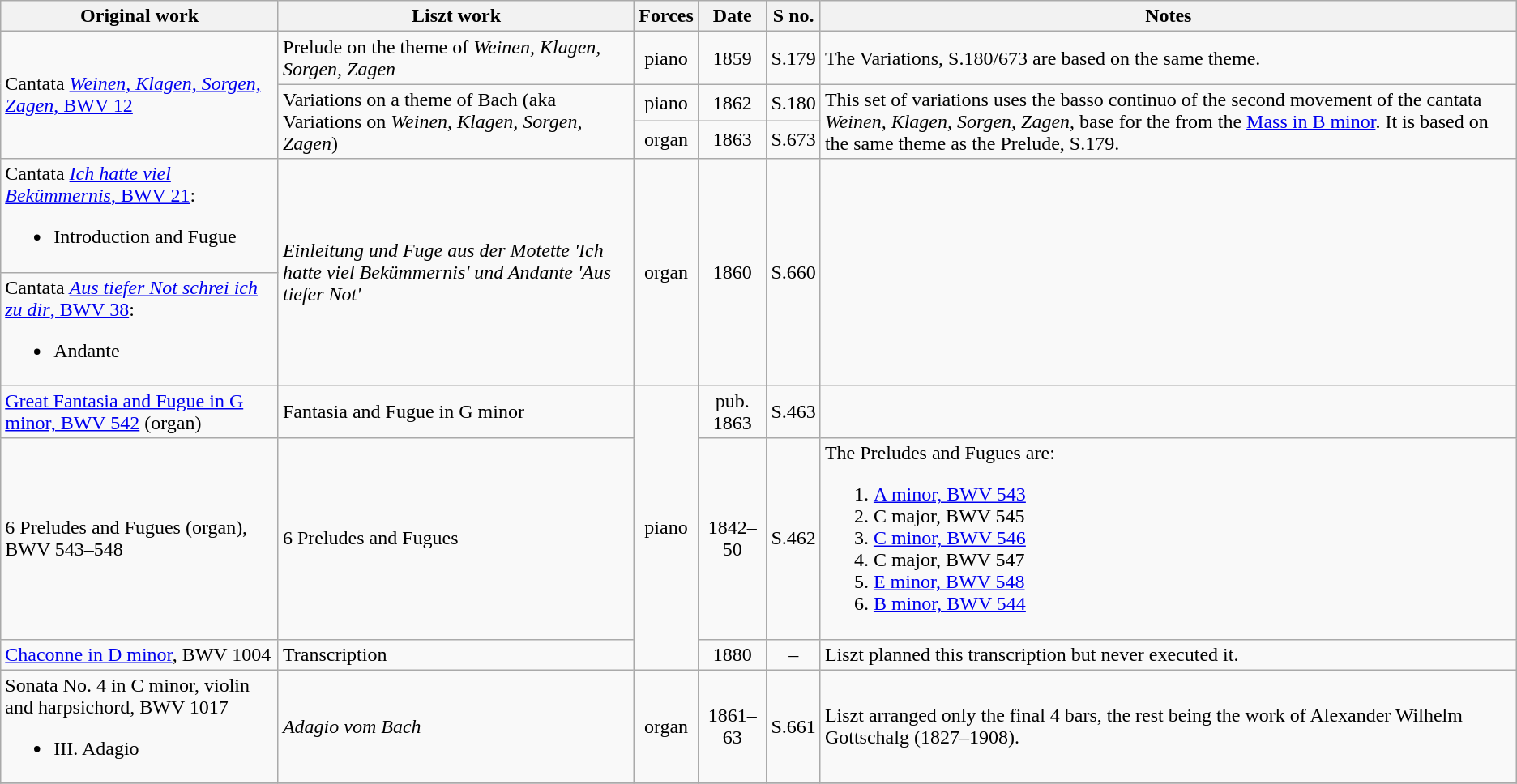<table class="wikitable">
<tr>
<th>Original work</th>
<th>Liszt work</th>
<th>Forces</th>
<th>Date</th>
<th>S no.</th>
<th>Notes</th>
</tr>
<tr>
<td rowspan=3>Cantata <a href='#'><em>Weinen, Klagen, Sorgen, Zagen</em>, BWV 12</a></td>
<td>Prelude on the theme of <em>Weinen, Klagen, Sorgen, Zagen</em></td>
<td style="text-align: center">piano</td>
<td style="text-align: center">1859</td>
<td>S.179</td>
<td>The Variations, S.180/673 are based on the same theme.</td>
</tr>
<tr>
<td rowspan=2>Variations on a theme of Bach (aka Variations on <em>Weinen, Klagen, Sorgen, Zagen</em>)</td>
<td style="text-align: center">piano</td>
<td style="text-align: center">1862</td>
<td>S.180</td>
<td rowspan=2>This set of variations uses the basso continuo of the second movement of the cantata <em>Weinen, Klagen, Sorgen, Zagen</em>, base for the <em></em> from the <a href='#'>Mass in B minor</a>. It is based on the same theme as the Prelude, S.179.</td>
</tr>
<tr>
<td style="text-align: center">organ</td>
<td style="text-align: center">1863</td>
<td>S.673</td>
</tr>
<tr>
<td>Cantata <a href='#'><em>Ich hatte viel Bekümmernis</em>, BWV 21</a>:<br><ul><li>Introduction and Fugue</li></ul></td>
<td rowspan=2><em>Einleitung und Fuge aus der Motette 'Ich hatte viel Bekümmernis' und Andante 'Aus tiefer Not' </em></td>
<td rowspan=2 style="text-align: center">organ</td>
<td rowspan=2 style="text-align: center">1860</td>
<td rowspan=2>S.660</td>
<td rowspan=2></td>
</tr>
<tr>
<td>Cantata <a href='#'><em>Aus tiefer Not schrei ich zu dir</em>, BWV 38</a>:<br><ul><li>Andante</li></ul></td>
</tr>
<tr>
<td><a href='#'>Great Fantasia and Fugue in G minor, BWV 542</a> (organ)</td>
<td>Fantasia and Fugue in G minor</td>
<td rowspan=3 style="text-align: center">piano</td>
<td style="text-align: center">pub. 1863</td>
<td>S.463</td>
<td></td>
</tr>
<tr>
<td>6 Preludes and Fugues (organ), BWV 543–548</td>
<td>6 Preludes and Fugues</td>
<td style="text-align: center">1842–50</td>
<td>S.462</td>
<td>The Preludes and Fugues are:<br><ol><li><a href='#'>A minor, BWV 543</a></li><li>C major, BWV 545</li><li><a href='#'>C minor, BWV 546</a></li><li>C major, BWV 547</li><li><a href='#'>E minor, BWV 548</a></li><li><a href='#'>B minor, BWV 544</a></li></ol></td>
</tr>
<tr>
<td><a href='#'>Chaconne in D minor</a>, BWV 1004</td>
<td>Transcription</td>
<td style="text-align: center">1880</td>
<td style="text-align: center">–</td>
<td>Liszt planned this transcription but never executed it.</td>
</tr>
<tr>
<td>Sonata No. 4 in C minor, violin and harpsichord, BWV 1017<br><ul><li>III. Adagio</li></ul></td>
<td><em>Adagio vom Bach</em></td>
<td style="text-align: center">organ</td>
<td style="text-align: center">1861–63</td>
<td>S.661</td>
<td>Liszt arranged only the final 4 bars, the rest being the work of Alexander Wilhelm Gottschalg (1827–1908).</td>
</tr>
<tr>
</tr>
</table>
